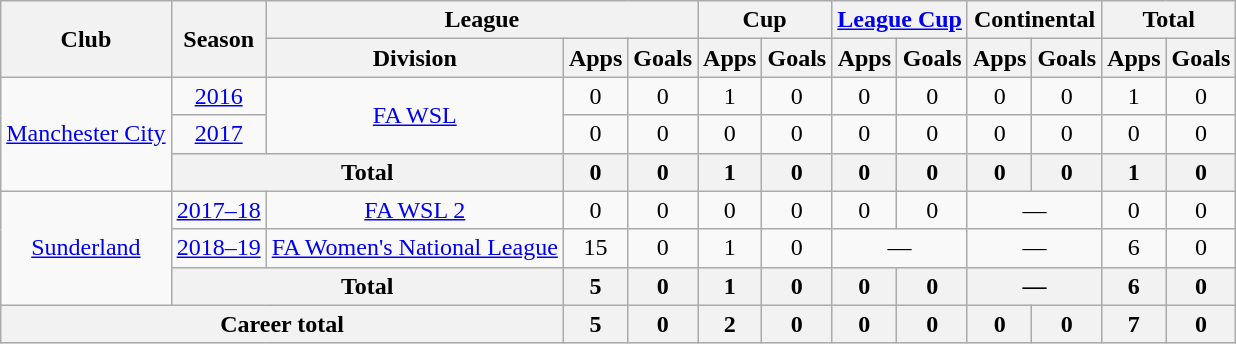<table class="wikitable" style="text-align: center;">
<tr>
<th rowspan="2">Club</th>
<th rowspan="2">Season</th>
<th colspan="3">League</th>
<th colspan="2">Cup</th>
<th colspan="2"><a href='#'>League Cup</a></th>
<th colspan="2">Continental</th>
<th colspan="2">Total</th>
</tr>
<tr>
<th>Division</th>
<th>Apps</th>
<th>Goals</th>
<th>Apps</th>
<th>Goals</th>
<th>Apps</th>
<th>Goals</th>
<th>Apps</th>
<th>Goals</th>
<th>Apps</th>
<th>Goals</th>
</tr>
<tr>
<td rowspan="3"><a href='#'>Manchester City</a></td>
<td><a href='#'>2016</a></td>
<td rowspan="2"><a href='#'>FA WSL</a></td>
<td>0</td>
<td>0</td>
<td>1</td>
<td>0</td>
<td>0</td>
<td>0</td>
<td>0</td>
<td>0</td>
<td>1</td>
<td>0</td>
</tr>
<tr>
<td><a href='#'>2017</a></td>
<td>0</td>
<td>0</td>
<td>0</td>
<td>0</td>
<td>0</td>
<td>0</td>
<td>0</td>
<td>0</td>
<td>0</td>
<td>0</td>
</tr>
<tr>
<th colspan="2">Total</th>
<th>0</th>
<th>0</th>
<th>1</th>
<th>0</th>
<th>0</th>
<th>0</th>
<th>0</th>
<th>0</th>
<th>1</th>
<th>0</th>
</tr>
<tr>
<td rowspan="3"><a href='#'>Sunderland</a></td>
<td><a href='#'>2017–18</a></td>
<td><a href='#'>FA WSL 2</a></td>
<td>0</td>
<td>0</td>
<td>0</td>
<td>0</td>
<td>0</td>
<td>0</td>
<td colspan="2">—</td>
<td>0</td>
<td>0</td>
</tr>
<tr>
<td><a href='#'>2018–19</a></td>
<td><a href='#'>FA Women's National League</a></td>
<td>15</td>
<td>0</td>
<td>1</td>
<td>0</td>
<td colspan="2">—</td>
<td colspan="2">—</td>
<td>6</td>
<td>0</td>
</tr>
<tr>
<th colspan="2">Total</th>
<th>5</th>
<th>0</th>
<th>1</th>
<th>0</th>
<th>0</th>
<th>0</th>
<th colspan="2">—</th>
<th>6</th>
<th>0</th>
</tr>
<tr>
<th colspan="3">Career total</th>
<th>5</th>
<th>0</th>
<th>2</th>
<th>0</th>
<th>0</th>
<th>0</th>
<th>0</th>
<th>0</th>
<th>7</th>
<th>0</th>
</tr>
</table>
